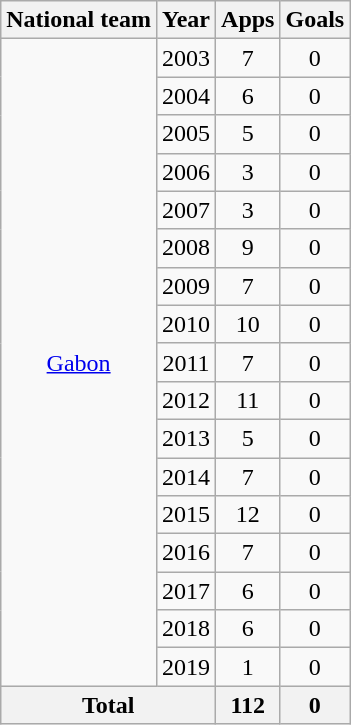<table class="wikitable" style="text-align:center">
<tr>
<th>National team</th>
<th>Year</th>
<th>Apps</th>
<th>Goals</th>
</tr>
<tr>
<td rowspan="17"><a href='#'>Gabon</a></td>
<td>2003</td>
<td>7</td>
<td>0</td>
</tr>
<tr>
<td>2004</td>
<td>6</td>
<td>0</td>
</tr>
<tr>
<td>2005</td>
<td>5</td>
<td>0</td>
</tr>
<tr>
<td>2006</td>
<td>3</td>
<td>0</td>
</tr>
<tr>
<td>2007</td>
<td>3</td>
<td>0</td>
</tr>
<tr>
<td>2008</td>
<td>9</td>
<td>0</td>
</tr>
<tr>
<td>2009</td>
<td>7</td>
<td>0</td>
</tr>
<tr>
<td>2010</td>
<td>10</td>
<td>0</td>
</tr>
<tr>
<td>2011</td>
<td>7</td>
<td>0</td>
</tr>
<tr>
<td>2012</td>
<td>11</td>
<td>0</td>
</tr>
<tr>
<td>2013</td>
<td>5</td>
<td>0</td>
</tr>
<tr>
<td>2014</td>
<td>7</td>
<td>0</td>
</tr>
<tr>
<td>2015</td>
<td>12</td>
<td>0</td>
</tr>
<tr>
<td>2016</td>
<td>7</td>
<td>0</td>
</tr>
<tr>
<td>2017</td>
<td>6</td>
<td>0</td>
</tr>
<tr>
<td>2018</td>
<td>6</td>
<td>0</td>
</tr>
<tr>
<td>2019</td>
<td>1</td>
<td>0</td>
</tr>
<tr>
<th colspan="2">Total</th>
<th>112</th>
<th>0</th>
</tr>
</table>
